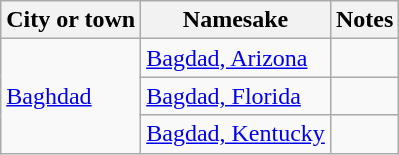<table class="wikitable">
<tr>
<th>City or town</th>
<th>Namesake</th>
<th>Notes</th>
</tr>
<tr>
<td rowspan=3><a href='#'>Baghdad</a></td>
<td><a href='#'>Bagdad, Arizona</a></td>
<td></td>
</tr>
<tr>
<td><a href='#'>Bagdad, Florida</a></td>
<td> </td>
</tr>
<tr>
<td><a href='#'>Bagdad, Kentucky</a></td>
<td> </td>
</tr>
</table>
